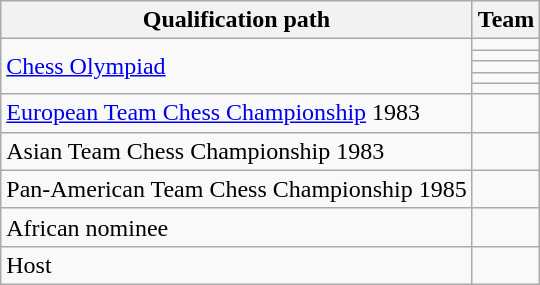<table class="wikitable" style="text-align: left;">
<tr>
<th>Qualification path</th>
<th>Team</th>
</tr>
<tr>
<td rowspan=5><a href='#'>Chess Olympiad</a></td>
<td><strong></strong></td>
</tr>
<tr>
<td><strong></strong></td>
</tr>
<tr>
<td><strong></strong></td>
</tr>
<tr>
<td><strong></strong></td>
</tr>
<tr>
<td><strong></strong></td>
</tr>
<tr>
<td><a href='#'>European Team Chess Championship</a> 1983</td>
<td><strong></strong></td>
</tr>
<tr>
<td>Asian Team Chess Championship 1983</td>
<td><strong></strong></td>
</tr>
<tr>
<td>Pan-American Team Chess Championship 1985</td>
<td><strong></strong></td>
</tr>
<tr>
<td>African nominee</td>
<td><strong></strong></td>
</tr>
<tr>
<td>Host</td>
<td><strong></strong></td>
</tr>
</table>
